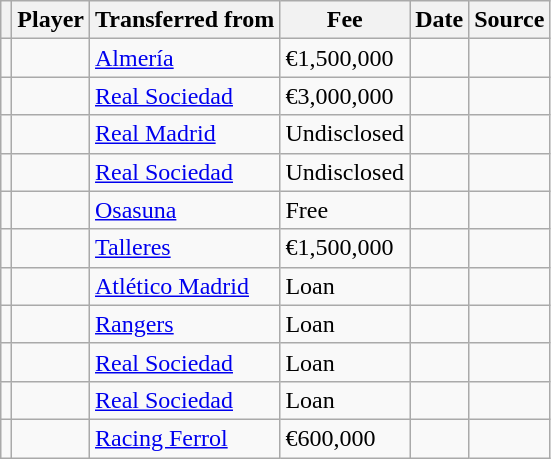<table class="wikitable plainrowheaders sortable">
<tr>
<th></th>
<th scope="col">Player</th>
<th>Transferred from</th>
<th style="width: 65px;">Fee</th>
<th scope="col">Date</th>
<th scope="col">Source</th>
</tr>
<tr>
<td align="center"></td>
<td></td>
<td> <a href='#'>Almería</a></td>
<td>€1,500,000</td>
<td></td>
<td></td>
</tr>
<tr>
<td align="center"></td>
<td></td>
<td> <a href='#'>Real Sociedad</a></td>
<td>€3,000,000</td>
<td></td>
<td></td>
</tr>
<tr>
<td align="center"></td>
<td></td>
<td> <a href='#'>Real Madrid</a></td>
<td>Undisclosed</td>
<td></td>
<td></td>
</tr>
<tr>
<td align="center"></td>
<td></td>
<td> <a href='#'>Real Sociedad</a></td>
<td>Undisclosed</td>
<td></td>
<td></td>
</tr>
<tr>
<td align="center"></td>
<td></td>
<td> <a href='#'>Osasuna</a></td>
<td>Free</td>
<td></td>
<td></td>
</tr>
<tr>
<td align="center"></td>
<td></td>
<td> <a href='#'>Talleres</a></td>
<td>€1,500,000</td>
<td></td>
<td></td>
</tr>
<tr>
<td align="center"></td>
<td></td>
<td> <a href='#'>Atlético Madrid</a></td>
<td>Loan</td>
<td></td>
<td></td>
</tr>
<tr>
<td align="center"></td>
<td></td>
<td> <a href='#'>Rangers</a></td>
<td>Loan</td>
<td></td>
<td></td>
</tr>
<tr>
<td align="center"></td>
<td></td>
<td> <a href='#'>Real Sociedad</a></td>
<td>Loan</td>
<td></td>
<td></td>
</tr>
<tr>
<td align="center"></td>
<td></td>
<td> <a href='#'>Real Sociedad</a></td>
<td>Loan</td>
<td></td>
<td></td>
</tr>
<tr>
<td align="center"></td>
<td></td>
<td> <a href='#'>Racing Ferrol</a></td>
<td>€600,000</td>
<td></td>
<td></td>
</tr>
</table>
